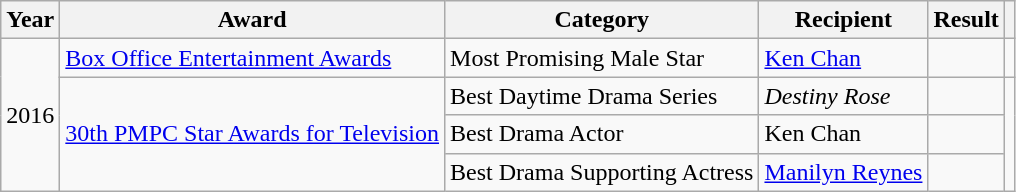<table class="wikitable">
<tr>
<th>Year</th>
<th>Award</th>
<th>Category</th>
<th>Recipient</th>
<th>Result</th>
<th></th>
</tr>
<tr>
<td rowspan=4>2016</td>
<td><a href='#'>Box Office Entertainment Awards</a></td>
<td>Most Promising Male Star</td>
<td><a href='#'>Ken Chan</a></td>
<td></td>
<td></td>
</tr>
<tr>
<td rowspan=3><a href='#'>30th PMPC Star Awards for Television</a></td>
<td>Best Daytime Drama Series</td>
<td><em>Destiny Rose</em></td>
<td></td>
<td rowspan=3></td>
</tr>
<tr>
<td>Best Drama Actor</td>
<td>Ken Chan</td>
<td></td>
</tr>
<tr>
<td>Best Drama Supporting Actress</td>
<td><a href='#'>Manilyn Reynes</a></td>
<td></td>
</tr>
</table>
